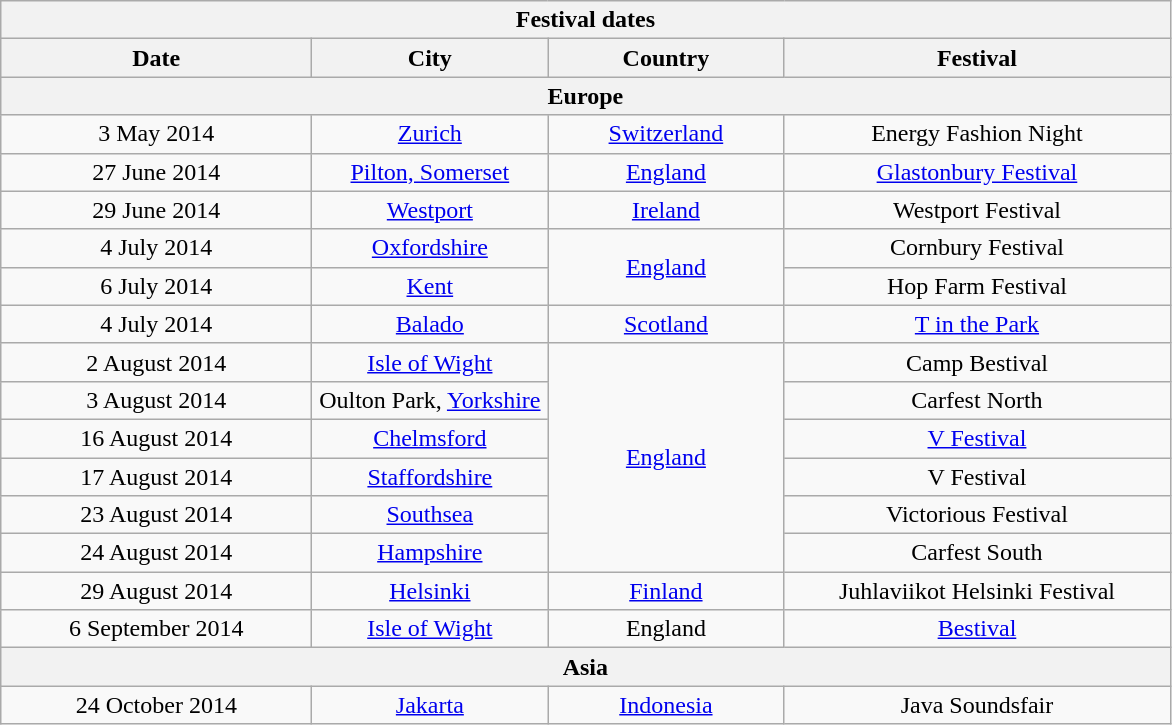<table class="wikitable collapsible collapsed" style="text-align:center;">
<tr>
<th colspan=4>Festival dates</th>
</tr>
<tr>
<th style="width:200px;">Date</th>
<th style="width:150px;">City</th>
<th style="width:150px;">Country</th>
<th style="width:250px;">Festival</th>
</tr>
<tr>
<th colspan="11">Europe</th>
</tr>
<tr>
<td>3 May 2014</td>
<td><a href='#'>Zurich</a></td>
<td><a href='#'>Switzerland</a></td>
<td>Energy Fashion Night</td>
</tr>
<tr>
<td>27 June 2014</td>
<td><a href='#'>Pilton, Somerset</a></td>
<td><a href='#'>England</a></td>
<td><a href='#'>Glastonbury Festival</a></td>
</tr>
<tr>
<td>29 June 2014</td>
<td><a href='#'>Westport</a></td>
<td><a href='#'>Ireland</a></td>
<td>Westport Festival</td>
</tr>
<tr>
<td>4 July 2014</td>
<td><a href='#'>Oxfordshire</a></td>
<td rowspan="2"><a href='#'>England</a></td>
<td>Cornbury Festival</td>
</tr>
<tr>
<td>6 July 2014</td>
<td><a href='#'>Kent</a></td>
<td>Hop Farm Festival</td>
</tr>
<tr>
<td>4 July 2014</td>
<td><a href='#'>Balado</a></td>
<td><a href='#'>Scotland</a></td>
<td><a href='#'>T in the Park</a></td>
</tr>
<tr>
<td>2 August 2014</td>
<td><a href='#'>Isle of Wight</a></td>
<td rowspan="6"><a href='#'>England</a></td>
<td>Camp Bestival</td>
</tr>
<tr>
<td>3 August 2014</td>
<td>Oulton Park, <a href='#'>Yorkshire</a></td>
<td>Carfest North</td>
</tr>
<tr>
<td>16 August 2014</td>
<td><a href='#'>Chelmsford</a></td>
<td><a href='#'>V Festival</a></td>
</tr>
<tr>
<td>17 August 2014</td>
<td><a href='#'>Staffordshire</a></td>
<td>V Festival</td>
</tr>
<tr>
<td>23 August 2014</td>
<td><a href='#'>Southsea</a></td>
<td>Victorious Festival</td>
</tr>
<tr>
<td>24 August 2014</td>
<td><a href='#'>Hampshire</a></td>
<td>Carfest South</td>
</tr>
<tr>
<td>29 August 2014</td>
<td><a href='#'>Helsinki</a></td>
<td><a href='#'>Finland</a></td>
<td>Juhlaviikot Helsinki Festival</td>
</tr>
<tr>
<td>6 September 2014</td>
<td><a href='#'>Isle of Wight</a></td>
<td>England</td>
<td><a href='#'>Bestival</a></td>
</tr>
<tr>
<th colspan="4">Asia</th>
</tr>
<tr>
<td>24 October 2014</td>
<td><a href='#'>Jakarta</a></td>
<td><a href='#'>Indonesia</a></td>
<td>Java Soundsfair</td>
</tr>
</table>
